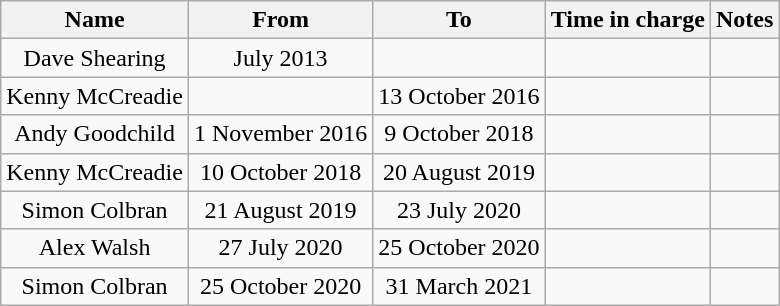<table class="wikitable sortable" style=text-align:center>
<tr>
<th>Name</th>
<th>From</th>
<th>To</th>
<th>Time in charge</th>
<th class="unsortable">Notes</th>
</tr>
<tr>
<td> Dave Shearing</td>
<td>July 2013</td>
<td></td>
<td></td>
<td></td>
</tr>
<tr>
<td> Kenny McCreadie</td>
<td></td>
<td>13 October 2016</td>
<td></td>
<td></td>
</tr>
<tr>
<td> Andy Goodchild</td>
<td>1 November 2016</td>
<td>9 October 2018</td>
<td></td>
<td></td>
</tr>
<tr>
<td> Kenny McCreadie</td>
<td>10 October 2018</td>
<td>20 August 2019</td>
<td></td>
<td></td>
</tr>
<tr>
<td> Simon Colbran</td>
<td>21 August 2019</td>
<td>23 July 2020</td>
<td></td>
<td></td>
</tr>
<tr>
<td> Alex Walsh</td>
<td>27 July 2020</td>
<td>25 October 2020</td>
<td></td>
<td></td>
</tr>
<tr>
<td> Simon Colbran</td>
<td>25 October 2020</td>
<td>31 March 2021</td>
<td></td>
<td></td>
</tr>
</table>
